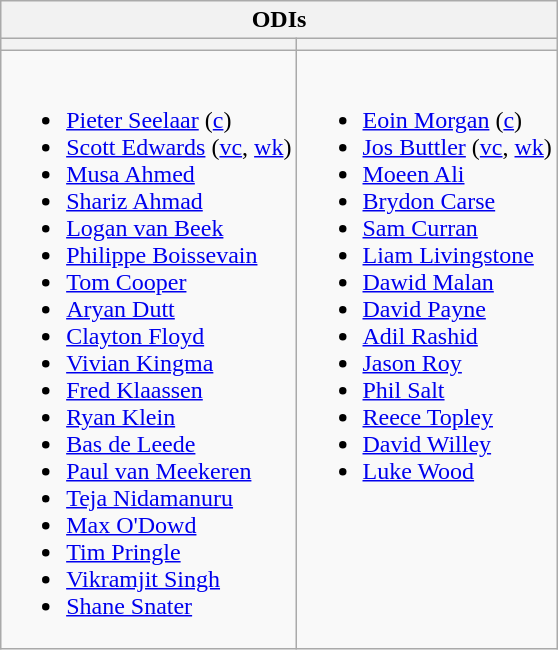<table class="wikitable" style="text-align:left; margin:auto">
<tr>
<th colspan=2>ODIs</th>
</tr>
<tr>
<th></th>
<th></th>
</tr>
<tr style="vertical-align:top">
<td><br><ul><li><a href='#'>Pieter Seelaar</a> (<a href='#'>c</a>)</li><li><a href='#'>Scott Edwards</a> (<a href='#'>vc</a>, <a href='#'>wk</a>)</li><li><a href='#'>Musa Ahmed</a></li><li><a href='#'>Shariz Ahmad</a></li><li><a href='#'>Logan van Beek</a></li><li><a href='#'>Philippe Boissevain</a></li><li><a href='#'>Tom Cooper</a></li><li><a href='#'>Aryan Dutt</a></li><li><a href='#'>Clayton Floyd</a></li><li><a href='#'>Vivian Kingma</a></li><li><a href='#'>Fred Klaassen</a></li><li><a href='#'>Ryan Klein</a></li><li><a href='#'>Bas de Leede</a></li><li><a href='#'>Paul van Meekeren</a></li><li><a href='#'>Teja Nidamanuru</a></li><li><a href='#'>Max O'Dowd</a></li><li><a href='#'>Tim Pringle</a></li><li><a href='#'>Vikramjit Singh</a></li><li><a href='#'>Shane Snater</a></li></ul></td>
<td><br><ul><li><a href='#'>Eoin Morgan</a> (<a href='#'>c</a>)</li><li><a href='#'>Jos Buttler</a> (<a href='#'>vc</a>, <a href='#'>wk</a>)</li><li><a href='#'>Moeen Ali</a></li><li><a href='#'>Brydon Carse</a></li><li><a href='#'>Sam Curran</a></li><li><a href='#'>Liam Livingstone</a></li><li><a href='#'>Dawid Malan</a></li><li><a href='#'>David Payne</a></li><li><a href='#'>Adil Rashid</a></li><li><a href='#'>Jason Roy</a></li><li><a href='#'>Phil Salt</a></li><li><a href='#'>Reece Topley</a></li><li><a href='#'>David Willey</a></li><li><a href='#'>Luke Wood</a></li></ul></td>
</tr>
</table>
